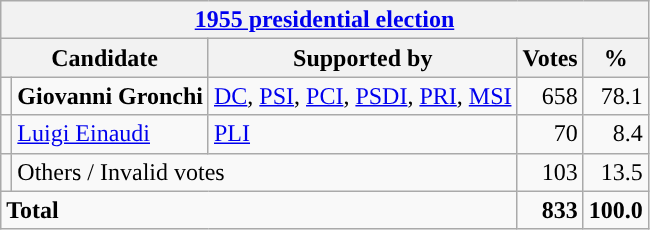<table class=wikitable style=text-align:right>
<tr>
<th colspan=5><a href='#'>1955 presidential election</a> </th>
</tr>
<tr>
<th colspan=2>Candidate</th>
<th>Supported by</th>
<th>Votes</th>
<th>%</th>
</tr>
<tr>
<td></td>
<td align=left><strong>Giovanni Gronchi</strong></td>
<td align=left><a href='#'>DC</a>, <a href='#'>PSI</a>, <a href='#'>PCI</a>, <a href='#'>PSDI</a>, <a href='#'>PRI</a>, <a href='#'>MSI</a></td>
<td>658</td>
<td>78.1</td>
</tr>
<tr>
<td></td>
<td align=left><a href='#'>Luigi Einaudi</a></td>
<td align=left><a href='#'>PLI</a></td>
<td>70</td>
<td>8.4</td>
</tr>
<tr>
<td></td>
<td align=left colspan=2>Others / Invalid votes</td>
<td>103</td>
<td>13.5</td>
</tr>
<tr>
<td align=left colspan=3><strong>Total</strong></td>
<td><strong>833</strong></td>
<td><strong>100.0</strong></td>
</tr>
</table>
